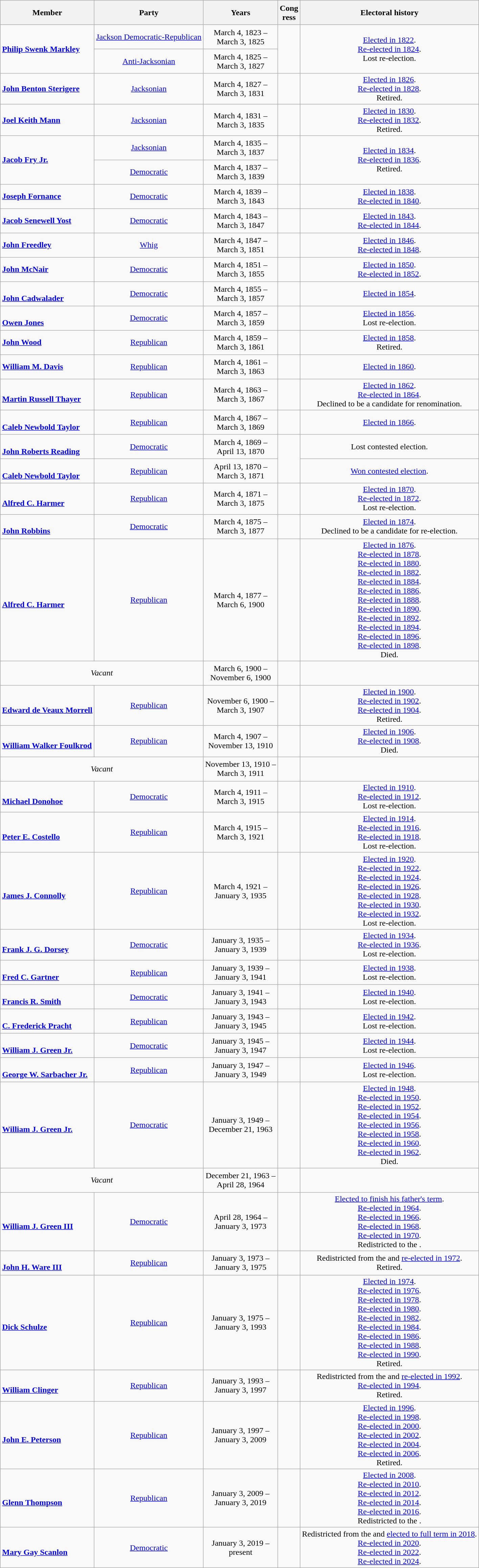<table class=wikitable style="text-align:center">
<tr style="height:3em">
<th>Member</th>
<th>Party</th>
<th>Years</th>
<th>Cong<br>ress</th>
<th>Electoral history</th>
</tr>
<tr style="height:3em">
<td align=left rowspan=2><strong><a href='#'>Philip Swenk Markley</a></strong><br></td>
<td><a href='#'>Jackson Democratic-Republican</a></td>
<td nowrap>March 4, 1823 –<br>March 3, 1825</td>
<td rowspan=2></td>
<td rowspan=2><a href='#'>Elected in 1822</a>.<br><a href='#'>Re-elected in 1824</a>.<br>Lost re-election.</td>
</tr>
<tr style="height:3em">
<td><a href='#'>Anti-Jacksonian</a></td>
<td nowrap>March 4, 1825 –<br>March 3, 1827</td>
</tr>
<tr style="height:3em">
<td align=left><strong><a href='#'>John Benton Sterigere</a></strong><br></td>
<td><a href='#'>Jacksonian</a></td>
<td nowrap>March 4, 1827 –<br>March 3, 1831</td>
<td></td>
<td><a href='#'>Elected in 1826</a>.<br><a href='#'>Re-elected in 1828</a>.<br>Retired.</td>
</tr>
<tr style="height:3em">
<td align=left><strong><a href='#'>Joel Keith Mann</a></strong><br></td>
<td><a href='#'>Jacksonian</a></td>
<td nowrap>March 4, 1831 –<br>March 3, 1835</td>
<td></td>
<td><a href='#'>Elected in 1830</a>.<br><a href='#'>Re-elected in 1832</a>.<br>Retired.</td>
</tr>
<tr style="height:3em">
<td rowspan=2 align=left><strong><a href='#'>Jacob Fry Jr.</a></strong><br></td>
<td><a href='#'>Jacksonian</a></td>
<td nowrap>March 4, 1835 –<br>March 3, 1837</td>
<td rowspan=2></td>
<td rowspan=2><a href='#'>Elected in 1834</a>.<br><a href='#'>Re-elected in 1836</a>.<br>Retired.</td>
</tr>
<tr style="height:3em">
<td><a href='#'>Democratic</a></td>
<td nowrap>March 4, 1837 –<br>March 3, 1839</td>
</tr>
<tr style="height:3em">
<td align=left><strong><a href='#'>Joseph Fornance</a></strong><br></td>
<td><a href='#'>Democratic</a></td>
<td nowrap>March 4, 1839 –<br>March 3, 1843</td>
<td></td>
<td><a href='#'>Elected in 1838</a>.<br><a href='#'>Re-elected in 1840</a>.<br></td>
</tr>
<tr style="height:3em">
<td align=left><strong><a href='#'>Jacob Senewell Yost</a></strong><br></td>
<td><a href='#'>Democratic</a></td>
<td nowrap>March 4, 1843 –<br>March 3, 1847</td>
<td></td>
<td><a href='#'>Elected in 1843</a>.<br><a href='#'>Re-elected in 1844</a>.<br></td>
</tr>
<tr style="height:3em">
<td align=left><strong><a href='#'>John Freedley</a></strong><br></td>
<td><a href='#'>Whig</a></td>
<td nowrap>March 4, 1847 –<br>March 3, 1851</td>
<td></td>
<td><a href='#'>Elected in 1846</a>.<br><a href='#'>Re-elected in 1848</a>.<br></td>
</tr>
<tr style="height:3em">
<td align=left><strong><a href='#'>John McNair</a></strong><br></td>
<td><a href='#'>Democratic</a></td>
<td nowrap>March 4, 1851 –<br>March 3, 1855</td>
<td></td>
<td><a href='#'>Elected in 1850</a>.<br><a href='#'>Re-elected in 1852</a>.<br></td>
</tr>
<tr style="height:3em">
<td align=left><br><strong><a href='#'>John Cadwalader</a></strong><br></td>
<td><a href='#'>Democratic</a></td>
<td nowrap>March 4, 1855 –<br>March 3, 1857</td>
<td></td>
<td><a href='#'>Elected in 1854</a>.<br></td>
</tr>
<tr style="height:3em">
<td align=left><br><strong><a href='#'>Owen Jones</a></strong><br></td>
<td><a href='#'>Democratic</a></td>
<td nowrap>March 4, 1857 –<br>March 3, 1859</td>
<td></td>
<td><a href='#'>Elected in 1856</a>.<br>Lost re-election.</td>
</tr>
<tr style="height:3em">
<td align=left><strong><a href='#'>John Wood</a></strong><br></td>
<td><a href='#'>Republican</a></td>
<td nowrap>March 4, 1859 –<br>March 3, 1861</td>
<td></td>
<td><a href='#'>Elected in 1858</a>.<br>Retired.</td>
</tr>
<tr style="height:3em">
<td align=left><strong><a href='#'>William M. Davis</a></strong><br></td>
<td><a href='#'>Republican</a></td>
<td nowrap>March 4, 1861 –<br>March 3, 1863</td>
<td></td>
<td><a href='#'>Elected in 1860</a>.<br></td>
</tr>
<tr style="height:3em">
<td align=left><br><strong><a href='#'>Martin Russell Thayer</a></strong><br></td>
<td><a href='#'>Republican</a></td>
<td nowrap>March 4, 1863 –<br>March 3, 1867</td>
<td></td>
<td><a href='#'>Elected in 1862</a>.<br><a href='#'>Re-elected in 1864</a>.<br>Declined to be a candidate for renomination.</td>
</tr>
<tr style="height:3em">
<td align=left><br><strong><a href='#'>Caleb Newbold Taylor</a></strong><br></td>
<td><a href='#'>Republican</a></td>
<td nowrap>March 4, 1867 –<br>March 3, 1869</td>
<td></td>
<td><a href='#'>Elected in 1866</a>.<br></td>
</tr>
<tr style="height:3em">
<td align=left><br><strong><a href='#'>John Roberts Reading</a></strong><br></td>
<td><a href='#'>Democratic</a></td>
<td nowrap>March 4, 1869 –<br>April 13, 1870</td>
<td rowspan=2></td>
<td>Lost contested election.</td>
</tr>
<tr style="height:3em">
<td align=left><br><strong><a href='#'>Caleb Newbold Taylor</a></strong><br></td>
<td><a href='#'>Republican</a></td>
<td nowrap>April 13, 1870 –<br>March 3, 1871</td>
<td><a href='#'>Won contested election</a>.<br></td>
</tr>
<tr style="height:3em">
<td align=left><br><strong><a href='#'>Alfred C. Harmer</a></strong><br></td>
<td><a href='#'>Republican</a></td>
<td nowrap>March 4, 1871 –<br>March 3, 1875</td>
<td></td>
<td><a href='#'>Elected in 1870</a>.<br><a href='#'>Re-elected in 1872</a>.<br>Lost re-election.</td>
</tr>
<tr style="height:3em">
<td align=left><br><strong><a href='#'>John Robbins</a></strong><br></td>
<td><a href='#'>Democratic</a></td>
<td nowrap>March 4, 1875 –<br>March 3, 1877</td>
<td></td>
<td><a href='#'>Elected in 1874</a>.<br>Declined to be a candidate for re-election.</td>
</tr>
<tr style="height:3em">
<td align=left><br><strong><a href='#'>Alfred C. Harmer</a></strong><br></td>
<td><a href='#'>Republican</a></td>
<td nowrap>March 4, 1877 –<br>March 6, 1900</td>
<td></td>
<td><a href='#'>Elected in 1876</a>.<br><a href='#'>Re-elected in 1878</a>.<br><a href='#'>Re-elected in 1880</a>.<br><a href='#'>Re-elected in 1882</a>.<br><a href='#'>Re-elected in 1884</a>.<br><a href='#'>Re-elected in 1886</a>.<br><a href='#'>Re-elected in 1888</a>.<br><a href='#'>Re-elected in 1890</a>.<br><a href='#'>Re-elected in 1892</a>.<br><a href='#'>Re-elected in 1894</a>.<br><a href='#'>Re-elected in 1896</a>.<br><a href='#'>Re-elected in 1898</a>.<br>Died.</td>
</tr>
<tr style="height:3em">
<td colspan=2><em>Vacant</em></td>
<td nowrap>March 6, 1900 –<br>November 6, 1900</td>
<td></td>
<td></td>
</tr>
<tr style="height:3em">
<td align=left><br><strong><a href='#'>Edward de Veaux Morrell</a></strong><br></td>
<td><a href='#'>Republican</a></td>
<td nowrap>November 6, 1900 –<br>March 3, 1907</td>
<td></td>
<td><a href='#'>Elected in 1900</a>.<br><a href='#'>Re-elected in 1902</a>.<br><a href='#'>Re-elected in 1904</a>.<br>Retired.</td>
</tr>
<tr style="height:3em">
<td align=left><br><strong><a href='#'>William Walker Foulkrod</a></strong><br></td>
<td><a href='#'>Republican</a></td>
<td nowrap>March 4, 1907 –<br>November 13, 1910</td>
<td></td>
<td><a href='#'>Elected in 1906</a>.<br><a href='#'>Re-elected in 1908</a>.<br>Died.</td>
</tr>
<tr style="height:3em">
<td colspan=2><em>Vacant</em></td>
<td nowrap>November 13, 1910 –<br>March 3, 1911</td>
<td></td>
<td></td>
</tr>
<tr style="height:3em">
<td align=left><br><strong><a href='#'>Michael Donohoe</a></strong><br></td>
<td><a href='#'>Democratic</a></td>
<td nowrap>March 4, 1911 –<br>March 3, 1915</td>
<td></td>
<td><a href='#'>Elected in 1910</a>.<br><a href='#'>Re-elected in 1912</a>.<br>Lost re-election.</td>
</tr>
<tr style="height:3em">
<td align=left><br><strong><a href='#'>Peter E. Costello</a></strong><br></td>
<td><a href='#'>Republican</a></td>
<td nowrap>March 4, 1915 –<br>March 3, 1921</td>
<td></td>
<td><a href='#'>Elected in 1914</a>.<br><a href='#'>Re-elected in 1916</a>.<br><a href='#'>Re-elected in 1918</a>.<br>Lost re-election.</td>
</tr>
<tr style="height:3em">
<td align=left><br><strong><a href='#'>James J. Connolly</a></strong><br></td>
<td><a href='#'>Republican</a></td>
<td nowrap>March 4, 1921 –<br>January 3, 1935</td>
<td></td>
<td><a href='#'>Elected in 1920</a>.<br><a href='#'>Re-elected in 1922</a>.<br><a href='#'>Re-elected in 1924</a>.<br><a href='#'>Re-elected in 1926</a>.<br><a href='#'>Re-elected in 1928</a>.<br><a href='#'>Re-elected in 1930</a>.<br><a href='#'>Re-elected in 1932</a>.<br>Lost re-election.</td>
</tr>
<tr style="height:3em">
<td align=left><br><strong><a href='#'>Frank J. G. Dorsey</a></strong><br></td>
<td><a href='#'>Democratic</a></td>
<td nowrap>January 3, 1935 –<br>January 3, 1939</td>
<td></td>
<td><a href='#'>Elected in 1934</a>.<br><a href='#'>Re-elected in 1936</a>.<br>Lost re-election.</td>
</tr>
<tr style="height:3em">
<td align=left><br><strong><a href='#'>Fred C. Gartner</a></strong><br></td>
<td><a href='#'>Republican</a></td>
<td nowrap>January 3, 1939 –<br>January 3, 1941</td>
<td></td>
<td><a href='#'>Elected in 1938</a>.<br>Lost re-election.</td>
</tr>
<tr style="height:3em">
<td align=left><br><strong><a href='#'>Francis R. Smith</a></strong><br></td>
<td><a href='#'>Democratic</a></td>
<td nowrap>January 3, 1941 –<br>January 3, 1943</td>
<td></td>
<td><a href='#'>Elected in 1940</a>.<br>Lost re-election.</td>
</tr>
<tr style="height:3em">
<td align=left><br><strong><a href='#'>C. Frederick Pracht</a></strong><br></td>
<td><a href='#'>Republican</a></td>
<td nowrap>January 3, 1943 –<br>January 3, 1945</td>
<td></td>
<td><a href='#'>Elected in 1942</a>.<br>Lost re-election.</td>
</tr>
<tr style="height:3em">
<td align=left><br><strong><a href='#'>William J. Green Jr.</a></strong><br></td>
<td><a href='#'>Democratic</a></td>
<td nowrap>January 3, 1945 –<br>January 3, 1947</td>
<td></td>
<td><a href='#'>Elected in 1944</a>.<br>Lost re-election.</td>
</tr>
<tr style="height:3em">
<td align=left><br><strong><a href='#'>George W. Sarbacher Jr.</a></strong><br></td>
<td><a href='#'>Republican</a></td>
<td nowrap>January 3, 1947 –<br>January 3, 1949</td>
<td></td>
<td><a href='#'>Elected in 1946</a>.<br>Lost re-election.</td>
</tr>
<tr style="height:3em">
<td align=left><br><strong><a href='#'>William J. Green Jr.</a></strong><br></td>
<td><a href='#'>Democratic</a></td>
<td nowrap>January 3, 1949 –<br>December 21, 1963</td>
<td></td>
<td><a href='#'>Elected in 1948</a>.<br><a href='#'>Re-elected in 1950</a>.<br><a href='#'>Re-elected in 1952</a>.<br><a href='#'>Re-elected in 1954</a>.<br><a href='#'>Re-elected in 1956</a>.<br><a href='#'>Re-elected in 1958</a>.<br><a href='#'>Re-elected in 1960</a>.<br><a href='#'>Re-elected in 1962</a>.<br>Died.</td>
</tr>
<tr style="height:3em">
<td colspan=2><em>Vacant</em></td>
<td nowrap>December 21, 1963 –<br>April 28, 1964</td>
<td></td>
<td></td>
</tr>
<tr style="height:3em">
<td align=left><br><strong><a href='#'>William J. Green III</a></strong><br></td>
<td><a href='#'>Democratic</a></td>
<td nowrap>April 28, 1964 –<br>January 3, 1973</td>
<td></td>
<td><a href='#'>Elected to finish his father's term</a>.<br><a href='#'>Re-elected in 1964</a>.<br><a href='#'>Re-elected in 1966</a>.<br><a href='#'>Re-elected in 1968</a>.<br><a href='#'>Re-elected in 1970</a>.<br>Redistricted to the .</td>
</tr>
<tr style="height:3em">
<td align=left><br><strong><a href='#'>John H. Ware III</a></strong><br></td>
<td><a href='#'>Republican</a></td>
<td nowrap>January 3, 1973 –<br>January 3, 1975</td>
<td></td>
<td>Redistricted from the  and <a href='#'>re-elected in 1972</a>.<br>Retired.</td>
</tr>
<tr style="height:3em">
<td align=left><br><strong><a href='#'>Dick Schulze</a></strong><br></td>
<td><a href='#'>Republican</a></td>
<td nowrap>January 3, 1975 –<br>January 3, 1993</td>
<td></td>
<td><a href='#'>Elected in 1974</a>.<br><a href='#'>Re-elected in 1976</a>.<br><a href='#'>Re-elected in 1978</a>.<br><a href='#'>Re-elected in 1980</a>.<br><a href='#'>Re-elected in 1982</a>.<br><a href='#'>Re-elected in 1984</a>.<br><a href='#'>Re-elected in 1986</a>.<br><a href='#'>Re-elected in 1988</a>.<br><a href='#'>Re-elected in 1990</a>.<br>Retired.</td>
</tr>
<tr style="height:3em">
<td align=left><br><strong><a href='#'>William Clinger</a></strong><br></td>
<td><a href='#'>Republican</a></td>
<td nowrap>January 3, 1993 –<br>January 3, 1997</td>
<td></td>
<td>Redistricted from the  and <a href='#'>re-elected in 1992</a>.<br><a href='#'>Re-elected in 1994</a>.<br>Retired.</td>
</tr>
<tr style="height:3em">
<td align=left><br><strong><a href='#'>John E. Peterson</a></strong><br></td>
<td><a href='#'>Republican</a></td>
<td nowrap>January 3, 1997 –<br>January 3, 2009</td>
<td></td>
<td><a href='#'>Elected in 1996</a>.<br><a href='#'>Re-elected in 1998</a>.<br><a href='#'>Re-elected in 2000</a>.<br><a href='#'>Re-elected in 2002</a>.<br><a href='#'>Re-elected in 2004</a>.<br><a href='#'>Re-elected in 2006</a>.<br>Retired.</td>
</tr>
<tr style="height:3em">
<td align=left><br><strong><a href='#'>Glenn Thompson</a></strong><br></td>
<td><a href='#'>Republican</a></td>
<td nowrap>January 3, 2009 –<br>January 3, 2019</td>
<td></td>
<td><a href='#'>Elected in 2008</a>.<br><a href='#'>Re-elected in 2010</a>.<br><a href='#'>Re-elected in 2012</a>.<br><a href='#'>Re-elected in 2014</a>.<br><a href='#'>Re-elected in 2016</a>.<br>Redistricted to the .</td>
</tr>
<tr style="height:3em">
<td align=left><br><strong><a href='#'>Mary Gay Scanlon</a></strong><br></td>
<td><a href='#'>Democratic</a></td>
<td nowrap>January 3, 2019 –<br>present</td>
<td></td>
<td>Redistricted from the  and <a href='#'>elected to full term in 2018</a>.<br><a href='#'>Re-elected in 2020</a>.<br><a href='#'>Re-elected in 2022</a>.<br><a href='#'>Re-elected in 2024</a>.</td>
</tr>
</table>
